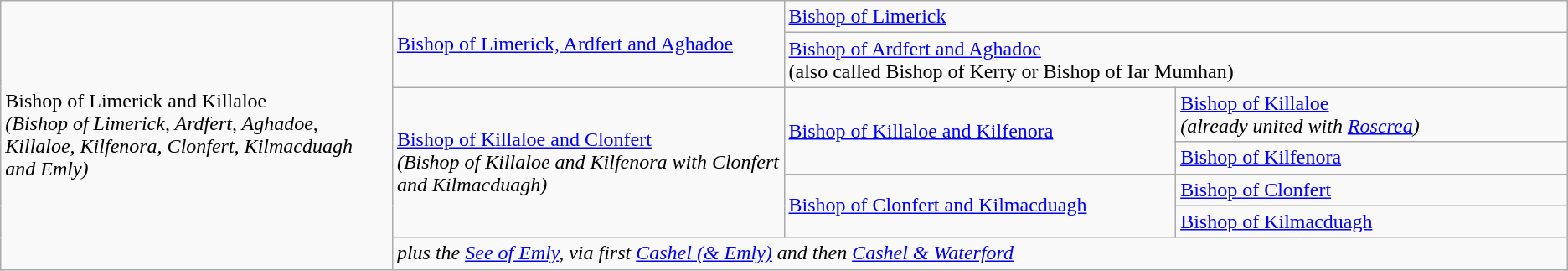<table class="wikitable">
<tr>
<td rowspan="7" width="25%">Bishop of Limerick and Killaloe<br><em>(Bishop of Limerick, Ardfert, Aghadoe, Killaloe, Kilfenora, Clonfert, Kilmacduagh and Emly)</em></td>
<td rowspan="2" width="25%"><a href='#'>Bishop of Limerick, Ardfert and Aghadoe</a></td>
<td colspan="2" width="50%"><a href='#'>Bishop of Limerick</a></td>
</tr>
<tr>
<td colspan="2" width=50%><a href='#'>Bishop of Ardfert and Aghadoe</a><br>(also called Bishop of Kerry or Bishop of Iar Mumhan)</td>
</tr>
<tr>
<td rowspan="4" width="25%"><a href='#'>Bishop of Killaloe and Clonfert</a><br><em>(Bishop of Killaloe and Kilfenora with Clonfert and Kilmacduagh)</em></td>
<td rowspan="2" width="25%"><a href='#'>Bishop of Killaloe and Kilfenora</a></td>
<td width="25%"><a href='#'>Bishop of Killaloe</a><br><em>(already united with <a href='#'>Roscrea</a>)</em></td>
</tr>
<tr>
<td width="25%"><a href='#'>Bishop of Kilfenora</a></td>
</tr>
<tr>
<td rowspan="2" width="25%"><a href='#'>Bishop of Clonfert and Kilmacduagh</a></td>
<td width="25%"><a href='#'>Bishop of Clonfert</a></td>
</tr>
<tr>
<td width="25%"><a href='#'>Bishop of Kilmacduagh</a></td>
</tr>
<tr>
<td colspan="3"><em>plus the <a href='#'>See of Emly</a>, via first <a href='#'>Cashel (& Emly)</a> and then <a href='#'>Cashel & Waterford</a></em></td>
</tr>
</table>
